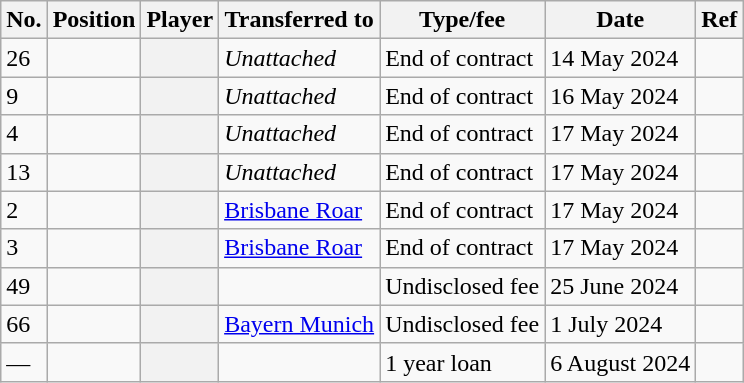<table class="wikitable plainrowheaders sortable" style="text-align:center; text-align:left">
<tr>
<th scope="col">No.</th>
<th scope="col">Position</th>
<th scope="col">Player</th>
<th scope="col">Transferred to</th>
<th scope="col">Type/fee</th>
<th scope="col">Date</th>
<th scope="col" class="unsortable">Ref</th>
</tr>
<tr>
<td>26</td>
<td></td>
<th scope="row"></th>
<td><em>Unattached</em></td>
<td>End of contract</td>
<td>14 May 2024</td>
<td></td>
</tr>
<tr>
<td>9</td>
<td></td>
<th scope="row"></th>
<td><em>Unattached</em></td>
<td>End of contract</td>
<td>16 May 2024</td>
<td></td>
</tr>
<tr>
<td>4</td>
<td></td>
<th scope="row"></th>
<td><em>Unattached</em></td>
<td>End of contract</td>
<td>17 May 2024</td>
<td></td>
</tr>
<tr>
<td>13</td>
<td></td>
<th scope="row"></th>
<td><em>Unattached</em></td>
<td>End of contract</td>
<td>17 May 2024</td>
<td></td>
</tr>
<tr>
<td>2</td>
<td></td>
<th scope="row"></th>
<td><a href='#'>Brisbane Roar</a></td>
<td>End of contract</td>
<td>17 May 2024</td>
<td></td>
</tr>
<tr>
<td>3</td>
<td></td>
<th scope="row"></th>
<td><a href='#'>Brisbane Roar</a></td>
<td>End of contract</td>
<td>17 May 2024</td>
<td></td>
</tr>
<tr>
<td>49</td>
<td></td>
<th scope="row"></th>
<td></td>
<td>Undisclosed fee</td>
<td>25 June 2024</td>
<td></td>
</tr>
<tr>
<td>66</td>
<td></td>
<th scope="row"></th>
<td> <a href='#'>Bayern Munich</a></td>
<td>Undisclosed fee</td>
<td>1 July 2024</td>
<td></td>
</tr>
<tr>
<td>—</td>
<td></td>
<th scope="row"></th>
<td></td>
<td>1 year loan</td>
<td>6 August 2024</td>
<td></td>
</tr>
</table>
